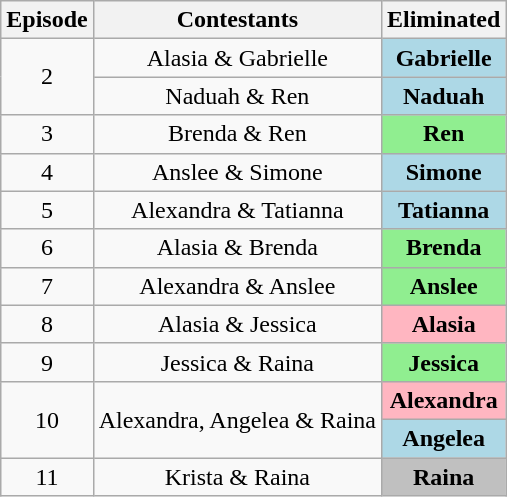<table class="wikitable" border="2" style="text-align:center">
<tr>
<th>Episode</th>
<th>Contestants</th>
<th>Eliminated</th>
</tr>
<tr>
<td rowspan="2">2</td>
<td>Alasia & Gabrielle</td>
<td style="background:lightblue"><strong>Gabrielle</strong></td>
</tr>
<tr>
<td>Naduah & Ren</td>
<td style="background:lightblue"><strong>Naduah</strong></td>
</tr>
<tr>
<td>3</td>
<td>Brenda & Ren</td>
<td style="background:lightgreen"><strong>Ren</strong></td>
</tr>
<tr>
<td>4</td>
<td>Anslee & Simone</td>
<td style="background:lightblue"><strong>Simone</strong></td>
</tr>
<tr>
<td>5</td>
<td>Alexandra & Tatianna</td>
<td style="background:lightblue"><strong>Tatianna</strong></td>
</tr>
<tr>
<td>6</td>
<td>Alasia & Brenda</td>
<td style="background:lightgreen"><strong>Brenda</strong></td>
</tr>
<tr>
<td>7</td>
<td>Alexandra & Anslee</td>
<td style="background:lightgreen"><strong>Anslee</strong></td>
</tr>
<tr>
<td>8</td>
<td>Alasia & Jessica</td>
<td style="background:lightpink"><strong>Alasia</strong></td>
</tr>
<tr>
<td>9</td>
<td>Jessica & Raina</td>
<td style="background:lightgreen"><strong>Jessica</strong></td>
</tr>
<tr>
<td rowspan="2">10</td>
<td rowspan="2">Alexandra, Angelea & Raina</td>
<td style="background:lightpink"><strong>Alexandra</strong></td>
</tr>
<tr>
<td style="background:lightblue"><strong>Angelea</strong></td>
</tr>
<tr>
<td>11</td>
<td>Krista & Raina</td>
<td style="background:silver"><strong>Raina</strong></td>
</tr>
</table>
